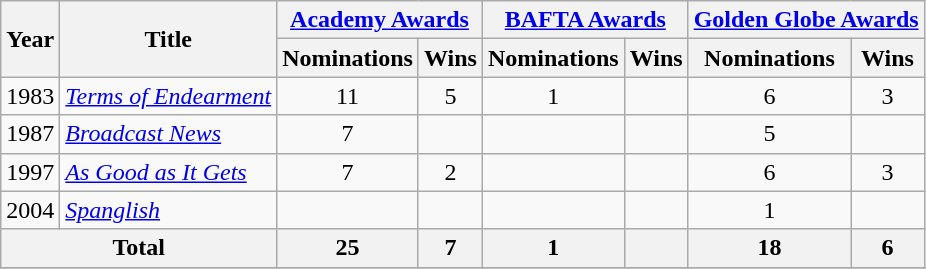<table class="wikitable">
<tr>
<th rowspan="2">Year</th>
<th rowspan="2">Title</th>
<th colspan="2"><a href='#'>Academy Awards</a></th>
<th colspan="2"><a href='#'>BAFTA Awards</a></th>
<th colspan="2"><a href='#'>Golden Globe Awards</a></th>
</tr>
<tr>
<th>Nominations</th>
<th>Wins</th>
<th>Nominations</th>
<th>Wins</th>
<th>Nominations</th>
<th>Wins</th>
</tr>
<tr>
<td>1983</td>
<td><em><a href='#'>Terms of Endearment</a></em></td>
<td align=center>11</td>
<td align=center>5</td>
<td align=center>1</td>
<td></td>
<td align=center>6</td>
<td align=center>3</td>
</tr>
<tr>
<td>1987</td>
<td><a href='#'><em>Broadcast News</em></a></td>
<td align=center>7</td>
<td></td>
<td></td>
<td></td>
<td align=center>5</td>
<td></td>
</tr>
<tr>
<td>1997</td>
<td><em><a href='#'>As Good as It Gets</a></em></td>
<td align=center>7</td>
<td align=center>2</td>
<td></td>
<td></td>
<td align=center>6</td>
<td align=center>3</td>
</tr>
<tr>
<td>2004</td>
<td><a href='#'><em>Spanglish</em></a></td>
<td></td>
<td></td>
<td></td>
<td></td>
<td align=center>1</td>
<td></td>
</tr>
<tr>
<th colspan="2">Total</th>
<th>25</th>
<th>7</th>
<th>1</th>
<th></th>
<th>18</th>
<th>6</th>
</tr>
<tr>
</tr>
</table>
